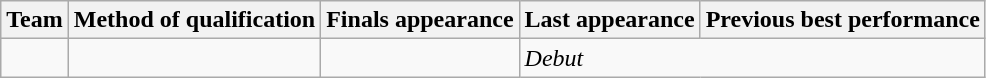<table class="wikitable sortable">
<tr>
<th>Team</th>
<th>Method of qualification</th>
<th>Finals appearance</th>
<th>Last appearance</th>
<th>Previous best performance</th>
</tr>
<tr>
<td></td>
<td></td>
<td><br></td>
<td colspan=2><em>Debut</em></td>
</tr>
</table>
